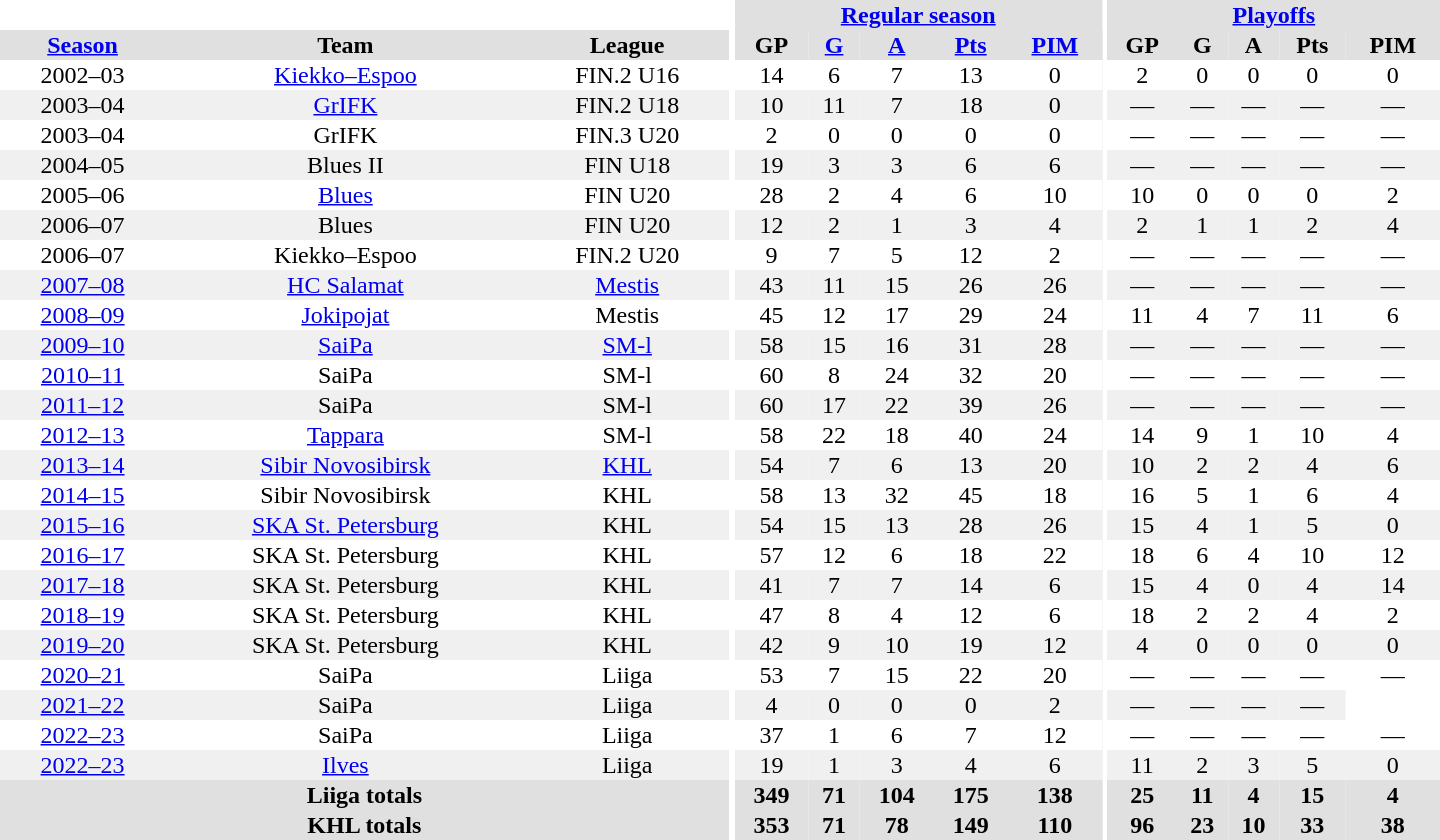<table border="0" cellpadding="1" cellspacing="0" style="text-align:center; width:60em">
<tr bgcolor="#e0e0e0">
<th colspan="3"  bgcolor="#ffffff"></th>
<th rowspan="100" bgcolor="#ffffff"></th>
<th colspan="5"><a href='#'>Regular season</a></th>
<th rowspan="100" bgcolor="#ffffff"></th>
<th colspan="5"><a href='#'>Playoffs</a></th>
</tr>
<tr bgcolor="#e0e0e0">
<th><a href='#'>Season</a></th>
<th>Team</th>
<th>League</th>
<th>GP</th>
<th><a href='#'>G</a></th>
<th><a href='#'>A</a></th>
<th><a href='#'>Pts</a></th>
<th><a href='#'>PIM</a></th>
<th>GP</th>
<th>G</th>
<th>A</th>
<th>Pts</th>
<th>PIM</th>
</tr>
<tr>
<td>2002–03</td>
<td><a href='#'>Kiekko–Espoo</a></td>
<td>FIN.2 U16</td>
<td>14</td>
<td>6</td>
<td>7</td>
<td>13</td>
<td>0</td>
<td>2</td>
<td>0</td>
<td>0</td>
<td>0</td>
<td>0</td>
</tr>
<tr bgcolor="#f0f0f0">
<td>2003–04</td>
<td><a href='#'>GrIFK</a></td>
<td>FIN.2 U18</td>
<td>10</td>
<td>11</td>
<td>7</td>
<td>18</td>
<td>0</td>
<td>—</td>
<td>—</td>
<td>—</td>
<td>—</td>
<td>—</td>
</tr>
<tr>
<td>2003–04</td>
<td>GrIFK</td>
<td>FIN.3 U20</td>
<td>2</td>
<td>0</td>
<td>0</td>
<td>0</td>
<td>0</td>
<td>—</td>
<td>—</td>
<td>—</td>
<td>—</td>
<td>—</td>
</tr>
<tr bgcolor="#f0f0f0">
<td>2004–05</td>
<td>Blues II</td>
<td>FIN U18</td>
<td>19</td>
<td>3</td>
<td>3</td>
<td>6</td>
<td>6</td>
<td>—</td>
<td>—</td>
<td>—</td>
<td>—</td>
<td>—</td>
</tr>
<tr>
<td>2005–06</td>
<td><a href='#'>Blues</a></td>
<td>FIN U20</td>
<td>28</td>
<td>2</td>
<td>4</td>
<td>6</td>
<td>10</td>
<td>10</td>
<td>0</td>
<td>0</td>
<td>0</td>
<td>2</td>
</tr>
<tr bgcolor="#f0f0f0">
<td>2006–07</td>
<td>Blues</td>
<td>FIN U20</td>
<td>12</td>
<td>2</td>
<td>1</td>
<td>3</td>
<td>4</td>
<td>2</td>
<td>1</td>
<td>1</td>
<td>2</td>
<td>4</td>
</tr>
<tr>
<td>2006–07</td>
<td>Kiekko–Espoo</td>
<td>FIN.2 U20</td>
<td>9</td>
<td>7</td>
<td>5</td>
<td>12</td>
<td>2</td>
<td>—</td>
<td>—</td>
<td>—</td>
<td>—</td>
<td>—</td>
</tr>
<tr bgcolor="#f0f0f0">
<td><a href='#'>2007–08</a></td>
<td><a href='#'>HC Salamat</a></td>
<td><a href='#'>Mestis</a></td>
<td>43</td>
<td>11</td>
<td>15</td>
<td>26</td>
<td>26</td>
<td>—</td>
<td>—</td>
<td>—</td>
<td>—</td>
<td>—</td>
</tr>
<tr>
<td><a href='#'>2008–09</a></td>
<td><a href='#'>Jokipojat</a></td>
<td>Mestis</td>
<td>45</td>
<td>12</td>
<td>17</td>
<td>29</td>
<td>24</td>
<td>11</td>
<td>4</td>
<td>7</td>
<td>11</td>
<td>6</td>
</tr>
<tr bgcolor="#f0f0f0">
<td><a href='#'>2009–10</a></td>
<td><a href='#'>SaiPa</a></td>
<td><a href='#'>SM-l</a></td>
<td>58</td>
<td>15</td>
<td>16</td>
<td>31</td>
<td>28</td>
<td>—</td>
<td>—</td>
<td>—</td>
<td>—</td>
<td>—</td>
</tr>
<tr>
<td><a href='#'>2010–11</a></td>
<td>SaiPa</td>
<td>SM-l</td>
<td>60</td>
<td>8</td>
<td>24</td>
<td>32</td>
<td>20</td>
<td>—</td>
<td>—</td>
<td>—</td>
<td>—</td>
<td>—</td>
</tr>
<tr bgcolor="#f0f0f0">
<td><a href='#'>2011–12</a></td>
<td>SaiPa</td>
<td>SM-l</td>
<td>60</td>
<td>17</td>
<td>22</td>
<td>39</td>
<td>26</td>
<td>—</td>
<td>—</td>
<td>—</td>
<td>—</td>
<td>—</td>
</tr>
<tr>
<td><a href='#'>2012–13</a></td>
<td><a href='#'>Tappara</a></td>
<td>SM-l</td>
<td>58</td>
<td>22</td>
<td>18</td>
<td>40</td>
<td>24</td>
<td>14</td>
<td>9</td>
<td>1</td>
<td>10</td>
<td>4</td>
</tr>
<tr bgcolor="#f0f0f0">
<td><a href='#'>2013–14</a></td>
<td><a href='#'>Sibir Novosibirsk</a></td>
<td><a href='#'>KHL</a></td>
<td>54</td>
<td>7</td>
<td>6</td>
<td>13</td>
<td>20</td>
<td>10</td>
<td>2</td>
<td>2</td>
<td>4</td>
<td>6</td>
</tr>
<tr>
<td><a href='#'>2014–15</a></td>
<td>Sibir Novosibirsk</td>
<td>KHL</td>
<td>58</td>
<td>13</td>
<td>32</td>
<td>45</td>
<td>18</td>
<td>16</td>
<td>5</td>
<td>1</td>
<td>6</td>
<td>4</td>
</tr>
<tr bgcolor="#f0f0f0">
<td><a href='#'>2015–16</a></td>
<td><a href='#'>SKA St. Petersburg</a></td>
<td>KHL</td>
<td>54</td>
<td>15</td>
<td>13</td>
<td>28</td>
<td>26</td>
<td>15</td>
<td>4</td>
<td>1</td>
<td>5</td>
<td>0</td>
</tr>
<tr>
<td><a href='#'>2016–17</a></td>
<td>SKA St. Petersburg</td>
<td>KHL</td>
<td>57</td>
<td>12</td>
<td>6</td>
<td>18</td>
<td>22</td>
<td>18</td>
<td>6</td>
<td>4</td>
<td>10</td>
<td>12</td>
</tr>
<tr bgcolor="#f0f0f0">
<td><a href='#'>2017–18</a></td>
<td>SKA St. Petersburg</td>
<td>KHL</td>
<td>41</td>
<td>7</td>
<td>7</td>
<td>14</td>
<td>6</td>
<td>15</td>
<td>4</td>
<td>0</td>
<td>4</td>
<td>14</td>
</tr>
<tr>
<td><a href='#'>2018–19</a></td>
<td>SKA St. Petersburg</td>
<td>KHL</td>
<td>47</td>
<td>8</td>
<td>4</td>
<td>12</td>
<td>6</td>
<td>18</td>
<td>2</td>
<td>2</td>
<td>4</td>
<td>2</td>
</tr>
<tr bgcolor="#f0f0f0">
<td><a href='#'>2019–20</a></td>
<td>SKA St. Petersburg</td>
<td>KHL</td>
<td>42</td>
<td>9</td>
<td>10</td>
<td>19</td>
<td>12</td>
<td>4</td>
<td>0</td>
<td>0</td>
<td>0</td>
<td>0</td>
</tr>
<tr>
<td><a href='#'>2020–21</a></td>
<td>SaiPa</td>
<td>Liiga</td>
<td>53</td>
<td>7</td>
<td>15</td>
<td>22</td>
<td>20</td>
<td>—</td>
<td>—</td>
<td>—</td>
<td>—</td>
<td>—</td>
</tr>
<tr bgcolor="#f0f0f0">
<td><a href='#'>2021–22</a></td>
<td>SaiPa</td>
<td>Liiga</td>
<td>4</td>
<td>0</td>
<td>0</td>
<td>0</td>
<td>2</td>
<td>—</td>
<td>—</td>
<td>—</td>
<td>—</td>
</tr>
<tr>
<td><a href='#'>2022–23</a></td>
<td>SaiPa</td>
<td>Liiga</td>
<td>37</td>
<td>1</td>
<td>6</td>
<td>7</td>
<td>12</td>
<td>—</td>
<td>—</td>
<td>—</td>
<td>—</td>
<td>—</td>
</tr>
<tr bgcolor="#f0f0f0">
<td><a href='#'>2022–23</a></td>
<td><a href='#'>Ilves</a></td>
<td>Liiga</td>
<td>19</td>
<td>1</td>
<td>3</td>
<td>4</td>
<td>6</td>
<td>11</td>
<td>2</td>
<td>3</td>
<td>5</td>
<td>0</td>
</tr>
<tr bgcolor="#e0e0e0">
<th colspan="3">Liiga totals</th>
<th>349</th>
<th>71</th>
<th>104</th>
<th>175</th>
<th>138</th>
<th>25</th>
<th>11</th>
<th>4</th>
<th>15</th>
<th>4</th>
</tr>
<tr bgcolor="#e0e0e0">
<th colspan="3">KHL totals</th>
<th>353</th>
<th>71</th>
<th>78</th>
<th>149</th>
<th>110</th>
<th>96</th>
<th>23</th>
<th>10</th>
<th>33</th>
<th>38</th>
</tr>
</table>
